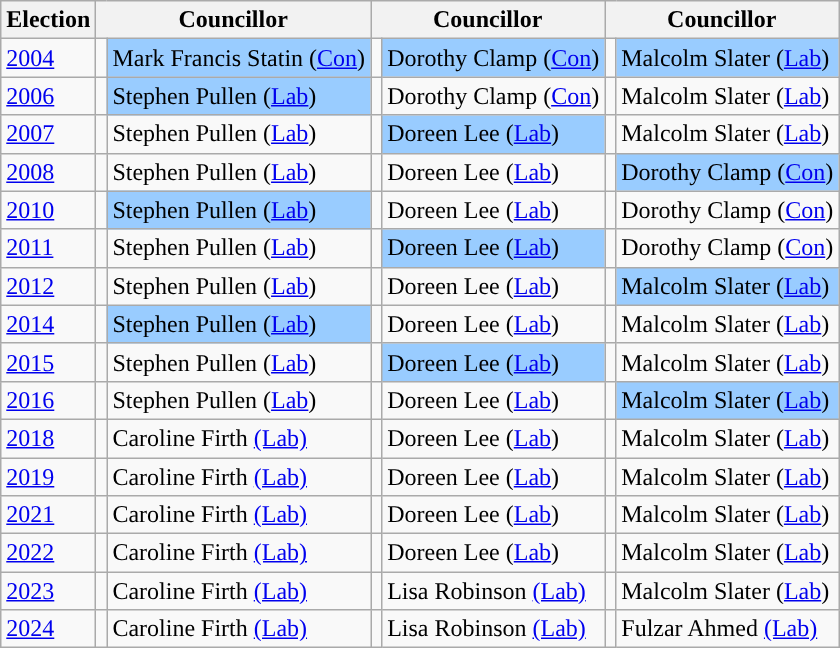<table class="wikitable">
<tr>
<th>Election</th>
<th colspan="2">Councillor</th>
<th colspan="2">Councillor</th>
<th colspan="2">Councillor</th>
</tr>
<tr>
<td><a href='#'>2004</a></td>
<td style="background-color: "></td>
<td bgcolor="#99CCFF">Mark Francis Statin (<a href='#'>Con</a>)</td>
<td style="background-color: "></td>
<td bgcolor="#99CCFF">Dorothy Clamp (<a href='#'>Con</a>)</td>
<td style="background-color: "></td>
<td bgcolor="#99CCFF">Malcolm Slater (<a href='#'>Lab</a>)</td>
</tr>
<tr>
<td><a href='#'>2006</a></td>
<td style="background-color: "></td>
<td bgcolor="#99CCFF">Stephen Pullen (<a href='#'>Lab</a>)</td>
<td style="background-color: "></td>
<td>Dorothy Clamp (<a href='#'>Con</a>)</td>
<td style="background-color: "></td>
<td>Malcolm Slater (<a href='#'>Lab</a>)</td>
</tr>
<tr>
<td><a href='#'>2007</a></td>
<td style="background-color: "></td>
<td>Stephen Pullen (<a href='#'>Lab</a>)</td>
<td style="background-color: "></td>
<td bgcolor="#99CCFF">Doreen Lee (<a href='#'>Lab</a>)</td>
<td style="background-color: "></td>
<td>Malcolm Slater (<a href='#'>Lab</a>)</td>
</tr>
<tr>
<td><a href='#'>2008</a></td>
<td style="background-color: "></td>
<td>Stephen Pullen (<a href='#'>Lab</a>)</td>
<td style="background-color: "></td>
<td>Doreen Lee (<a href='#'>Lab</a>)</td>
<td style="background-color: "></td>
<td bgcolor="#99CCFF">Dorothy Clamp (<a href='#'>Con</a>)</td>
</tr>
<tr>
<td><a href='#'>2010</a></td>
<td style="background-color: "></td>
<td bgcolor="#99CCFF">Stephen Pullen (<a href='#'>Lab</a>)</td>
<td style="background-color: "></td>
<td>Doreen Lee (<a href='#'>Lab</a>)</td>
<td style="background-color: "></td>
<td>Dorothy Clamp (<a href='#'>Con</a>)</td>
</tr>
<tr>
<td><a href='#'>2011</a></td>
<td style="background-color: "></td>
<td>Stephen Pullen (<a href='#'>Lab</a>)</td>
<td style="background-color: "></td>
<td bgcolor="#99CCFF">Doreen Lee (<a href='#'>Lab</a>)</td>
<td style="background-color: "></td>
<td>Dorothy Clamp (<a href='#'>Con</a>)</td>
</tr>
<tr>
<td><a href='#'>2012</a></td>
<td style="background-color: "></td>
<td>Stephen Pullen (<a href='#'>Lab</a>)</td>
<td style="background-color: "></td>
<td>Doreen Lee (<a href='#'>Lab</a>)</td>
<td style="background-color: "></td>
<td bgcolor="#99CCFF">Malcolm Slater (<a href='#'>Lab</a>)</td>
</tr>
<tr>
<td><a href='#'>2014</a></td>
<td style="background-color: "></td>
<td bgcolor="#99CCFF">Stephen Pullen (<a href='#'>Lab</a>)</td>
<td style="background-color: "></td>
<td>Doreen Lee (<a href='#'>Lab</a>)</td>
<td style="background-color: "></td>
<td>Malcolm Slater (<a href='#'>Lab</a>)</td>
</tr>
<tr>
<td><a href='#'>2015</a></td>
<td style="background-color: "></td>
<td>Stephen Pullen (<a href='#'>Lab</a>)</td>
<td style="background-color: "></td>
<td bgcolor="#99CCFF">Doreen Lee (<a href='#'>Lab</a>)</td>
<td style="background-color: "></td>
<td>Malcolm Slater (<a href='#'>Lab</a>)</td>
</tr>
<tr>
<td><a href='#'>2016</a></td>
<td style="background-color: "></td>
<td>Stephen Pullen (<a href='#'>Lab</a>)</td>
<td style="background-color: "></td>
<td>Doreen Lee (<a href='#'>Lab</a>)</td>
<td style="background-color: "></td>
<td bgcolor="#99CCFF">Malcolm Slater (<a href='#'>Lab</a>)</td>
</tr>
<tr>
<td><a href='#'>2018</a></td>
<td></td>
<td>Caroline Firth <a href='#'>(Lab)</a></td>
<td></td>
<td>Doreen Lee (<a href='#'>Lab</a>)</td>
<td></td>
<td>Malcolm Slater (<a href='#'>Lab</a>)</td>
</tr>
<tr>
<td><a href='#'>2019</a></td>
<td></td>
<td>Caroline Firth <a href='#'>(Lab)</a></td>
<td></td>
<td>Doreen Lee (<a href='#'>Lab</a>)</td>
<td></td>
<td>Malcolm Slater (<a href='#'>Lab</a>)</td>
</tr>
<tr>
<td><a href='#'>2021</a></td>
<td></td>
<td>Caroline Firth <a href='#'>(Lab)</a></td>
<td></td>
<td>Doreen Lee (<a href='#'>Lab</a>)</td>
<td></td>
<td>Malcolm Slater (<a href='#'>Lab</a>)</td>
</tr>
<tr>
<td><a href='#'>2022</a></td>
<td></td>
<td>Caroline Firth <a href='#'>(Lab)</a></td>
<td></td>
<td>Doreen Lee (<a href='#'>Lab</a>)</td>
<td></td>
<td>Malcolm Slater (<a href='#'>Lab</a>)</td>
</tr>
<tr>
<td><a href='#'>2023</a></td>
<td></td>
<td>Caroline Firth <a href='#'>(Lab)</a></td>
<td></td>
<td>Lisa Robinson <a href='#'>(Lab)</a></td>
<td></td>
<td>Malcolm Slater (<a href='#'>Lab</a>)</td>
</tr>
<tr>
<td><a href='#'>2024</a></td>
<td></td>
<td>Caroline Firth <a href='#'>(Lab)</a></td>
<td></td>
<td>Lisa Robinson <a href='#'>(Lab)</a></td>
<td></td>
<td>Fulzar Ahmed <a href='#'>(Lab)</a></td>
</tr>
</table>
